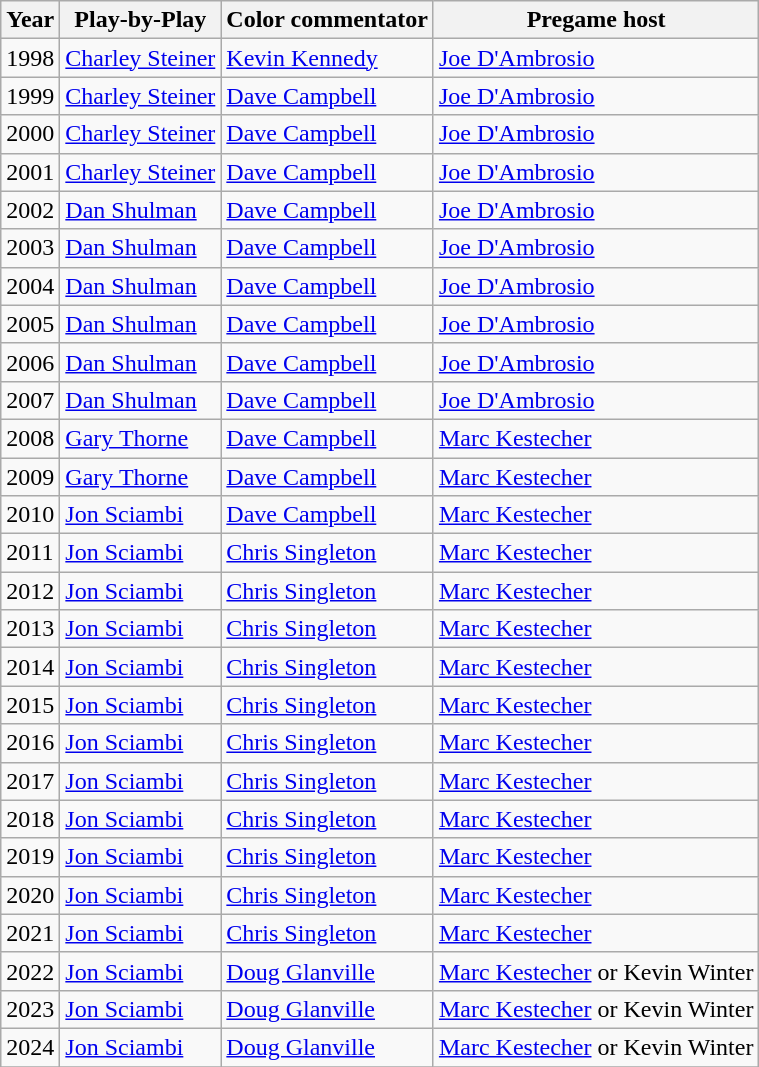<table class=wikitable>
<tr>
<th>Year</th>
<th>Play-by-Play</th>
<th>Color commentator</th>
<th>Pregame host</th>
</tr>
<tr>
<td>1998</td>
<td><a href='#'>Charley Steiner</a></td>
<td><a href='#'>Kevin Kennedy</a></td>
<td><a href='#'>Joe D'Ambrosio</a></td>
</tr>
<tr>
<td>1999</td>
<td><a href='#'>Charley Steiner</a></td>
<td><a href='#'>Dave Campbell</a></td>
<td><a href='#'>Joe D'Ambrosio</a></td>
</tr>
<tr>
<td>2000</td>
<td><a href='#'>Charley Steiner</a></td>
<td><a href='#'>Dave Campbell</a></td>
<td><a href='#'>Joe D'Ambrosio</a></td>
</tr>
<tr>
<td>2001</td>
<td><a href='#'>Charley Steiner</a></td>
<td><a href='#'>Dave Campbell</a></td>
<td><a href='#'>Joe D'Ambrosio</a></td>
</tr>
<tr>
<td>2002</td>
<td><a href='#'>Dan Shulman</a></td>
<td><a href='#'>Dave Campbell</a></td>
<td><a href='#'>Joe D'Ambrosio</a></td>
</tr>
<tr>
<td>2003</td>
<td><a href='#'>Dan Shulman</a></td>
<td><a href='#'>Dave Campbell</a></td>
<td><a href='#'>Joe D'Ambrosio</a></td>
</tr>
<tr>
<td>2004</td>
<td><a href='#'>Dan Shulman</a></td>
<td><a href='#'>Dave Campbell</a></td>
<td><a href='#'>Joe D'Ambrosio</a></td>
</tr>
<tr>
<td>2005</td>
<td><a href='#'>Dan Shulman</a></td>
<td><a href='#'>Dave Campbell</a></td>
<td><a href='#'>Joe D'Ambrosio</a></td>
</tr>
<tr>
<td>2006</td>
<td><a href='#'>Dan Shulman</a></td>
<td><a href='#'>Dave Campbell</a></td>
<td><a href='#'>Joe D'Ambrosio</a></td>
</tr>
<tr>
<td>2007</td>
<td><a href='#'>Dan Shulman</a></td>
<td><a href='#'>Dave Campbell</a></td>
<td><a href='#'>Joe D'Ambrosio</a></td>
</tr>
<tr>
<td>2008</td>
<td><a href='#'>Gary Thorne</a></td>
<td><a href='#'>Dave Campbell</a></td>
<td><a href='#'>Marc Kestecher</a></td>
</tr>
<tr>
<td>2009</td>
<td><a href='#'>Gary Thorne</a></td>
<td><a href='#'>Dave Campbell</a></td>
<td><a href='#'>Marc Kestecher</a></td>
</tr>
<tr>
<td>2010</td>
<td><a href='#'>Jon Sciambi</a></td>
<td><a href='#'>Dave Campbell</a></td>
<td><a href='#'>Marc Kestecher</a></td>
</tr>
<tr>
<td>2011</td>
<td><a href='#'>Jon Sciambi</a></td>
<td><a href='#'>Chris Singleton</a></td>
<td><a href='#'>Marc Kestecher</a></td>
</tr>
<tr>
<td>2012</td>
<td><a href='#'>Jon Sciambi</a></td>
<td><a href='#'>Chris Singleton</a></td>
<td><a href='#'>Marc Kestecher</a></td>
</tr>
<tr>
<td>2013</td>
<td><a href='#'>Jon Sciambi</a></td>
<td><a href='#'>Chris Singleton</a></td>
<td><a href='#'>Marc Kestecher</a></td>
</tr>
<tr>
<td>2014</td>
<td><a href='#'>Jon Sciambi</a></td>
<td><a href='#'>Chris Singleton</a></td>
<td><a href='#'>Marc Kestecher</a></td>
</tr>
<tr>
<td>2015</td>
<td><a href='#'>Jon Sciambi</a></td>
<td><a href='#'>Chris Singleton</a></td>
<td><a href='#'>Marc Kestecher</a></td>
</tr>
<tr>
<td>2016</td>
<td><a href='#'>Jon Sciambi</a></td>
<td><a href='#'>Chris Singleton</a></td>
<td><a href='#'>Marc Kestecher</a></td>
</tr>
<tr>
<td>2017</td>
<td><a href='#'>Jon Sciambi</a></td>
<td><a href='#'>Chris Singleton</a></td>
<td><a href='#'>Marc Kestecher</a></td>
</tr>
<tr>
<td>2018</td>
<td><a href='#'>Jon Sciambi</a></td>
<td><a href='#'>Chris Singleton</a></td>
<td><a href='#'>Marc Kestecher</a></td>
</tr>
<tr>
<td>2019</td>
<td><a href='#'>Jon Sciambi</a></td>
<td><a href='#'>Chris Singleton</a></td>
<td><a href='#'>Marc Kestecher</a></td>
</tr>
<tr>
<td>2020</td>
<td><a href='#'>Jon Sciambi</a></td>
<td><a href='#'>Chris Singleton</a></td>
<td><a href='#'>Marc Kestecher</a></td>
</tr>
<tr>
<td>2021</td>
<td><a href='#'>Jon Sciambi</a></td>
<td><a href='#'>Chris Singleton</a></td>
<td><a href='#'>Marc Kestecher</a></td>
</tr>
<tr>
<td>2022</td>
<td><a href='#'>Jon Sciambi</a></td>
<td><a href='#'>Doug Glanville</a></td>
<td><a href='#'>Marc Kestecher</a> or Kevin Winter</td>
</tr>
<tr>
<td>2023</td>
<td><a href='#'>Jon Sciambi</a></td>
<td><a href='#'>Doug Glanville</a></td>
<td><a href='#'>Marc Kestecher</a> or Kevin Winter</td>
</tr>
<tr>
<td>2024</td>
<td><a href='#'>Jon Sciambi</a></td>
<td><a href='#'>Doug Glanville</a></td>
<td><a href='#'>Marc Kestecher</a> or Kevin Winter</td>
</tr>
<tr>
</tr>
</table>
